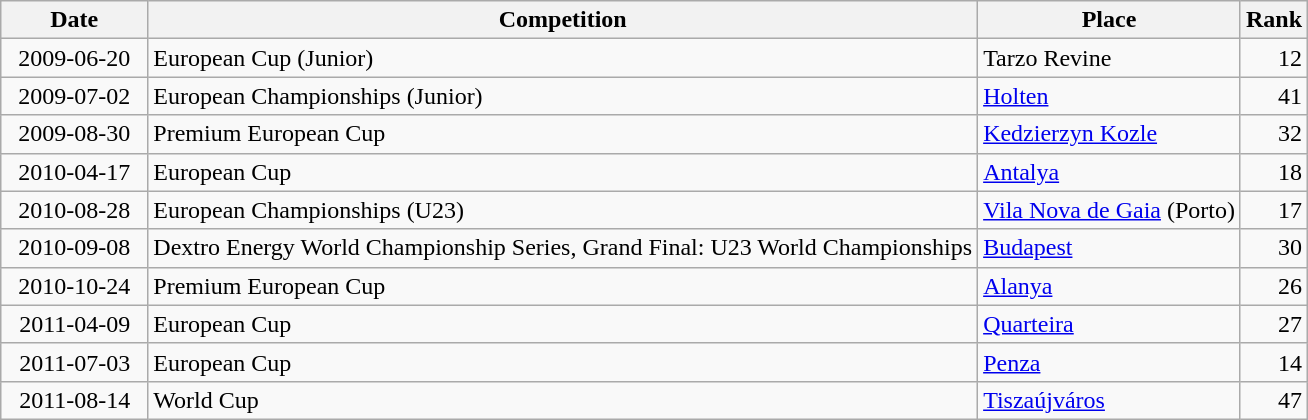<table class="wikitable sortable">
<tr>
<th>Date</th>
<th>Competition</th>
<th>Place</th>
<th>Rank</th>
</tr>
<tr>
<td style="text-align:right">  2009-06-20  </td>
<td>European Cup (Junior)</td>
<td>Tarzo Revine</td>
<td style="text-align:right">12</td>
</tr>
<tr>
<td style="text-align:right">  2009-07-02  </td>
<td>European Championships (Junior)</td>
<td><a href='#'>Holten</a></td>
<td style="text-align:right">41</td>
</tr>
<tr>
<td style="text-align:right">  2009-08-30  </td>
<td>Premium European Cup</td>
<td><a href='#'>Kedzierzyn Kozle</a></td>
<td style="text-align:right">32</td>
</tr>
<tr>
<td style="text-align:right">  2010-04-17  </td>
<td>European Cup</td>
<td><a href='#'>Antalya</a></td>
<td style="text-align:right">18</td>
</tr>
<tr>
<td style="text-align:right">  2010-08-28  </td>
<td>European Championships (U23)</td>
<td><a href='#'>Vila Nova de Gaia</a> (Porto)</td>
<td style="text-align:right">17</td>
</tr>
<tr>
<td style="text-align:right">  2010-09-08  </td>
<td>Dextro Energy World Championship Series, Grand Final: U23 World Championships</td>
<td><a href='#'>Budapest</a></td>
<td style="text-align:right">30</td>
</tr>
<tr>
<td style="text-align:right">  2010-10-24  </td>
<td>Premium European Cup</td>
<td><a href='#'>Alanya</a></td>
<td style="text-align:right">26</td>
</tr>
<tr>
<td style="text-align:right">  2011-04-09  </td>
<td>European Cup</td>
<td><a href='#'>Quarteira</a></td>
<td style="text-align:right">27</td>
</tr>
<tr>
<td style="text-align:right">  2011-07-03  </td>
<td>European Cup</td>
<td><a href='#'>Penza</a></td>
<td style="text-align:right">14</td>
</tr>
<tr>
<td style="text-align:right">  2011-08-14  </td>
<td>World Cup</td>
<td><a href='#'>Tiszaújváros</a></td>
<td style="text-align:right">47</td>
</tr>
</table>
